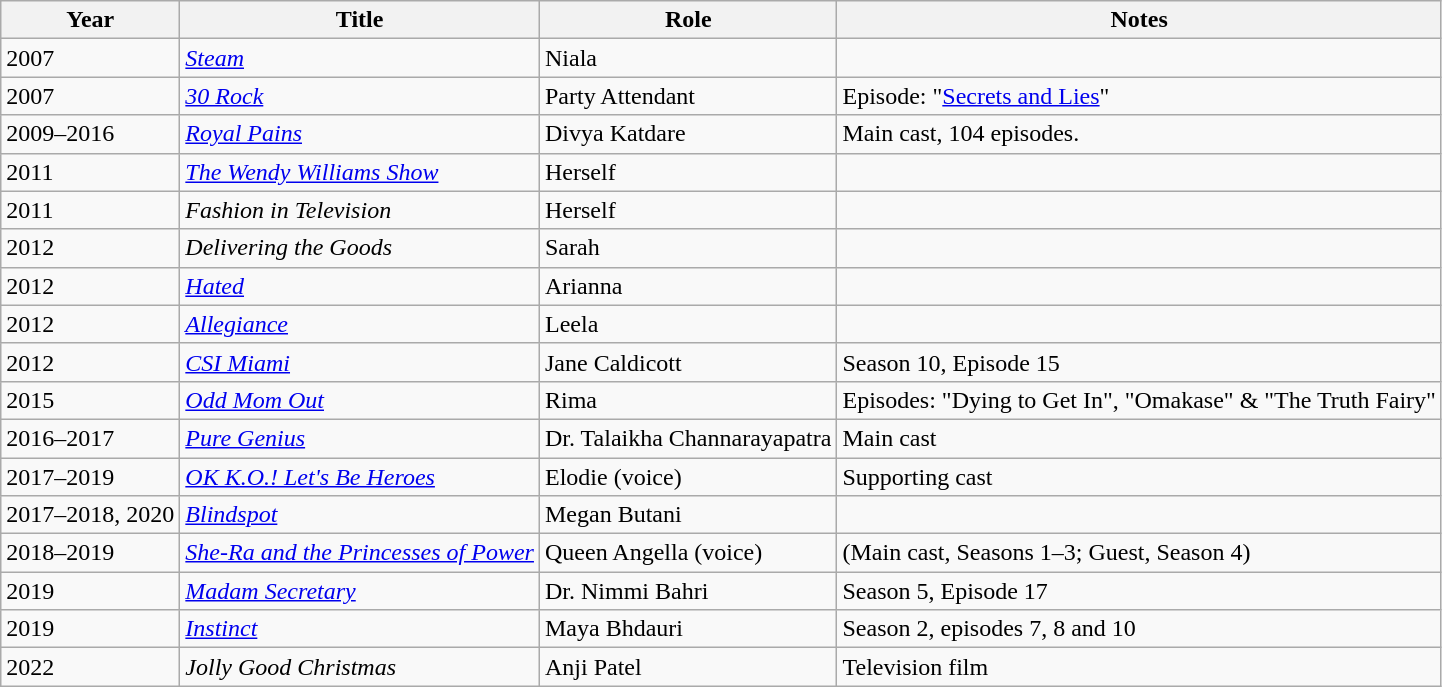<table class="wikitable">
<tr>
<th>Year</th>
<th>Title</th>
<th>Role</th>
<th>Notes</th>
</tr>
<tr>
<td>2007</td>
<td><em><a href='#'>Steam</a></em></td>
<td>Niala</td>
<td></td>
</tr>
<tr>
<td>2007</td>
<td><em><a href='#'>30 Rock</a></em></td>
<td>Party Attendant</td>
<td>Episode: "<a href='#'>Secrets and Lies</a>"</td>
</tr>
<tr>
<td>2009–2016</td>
<td><em><a href='#'>Royal Pains</a></em></td>
<td>Divya Katdare</td>
<td>Main cast, 104 episodes.</td>
</tr>
<tr>
<td>2011</td>
<td><em><a href='#'>The Wendy Williams Show</a></em></td>
<td>Herself</td>
<td></td>
</tr>
<tr>
<td>2011</td>
<td><em>Fashion in Television</em></td>
<td>Herself</td>
<td></td>
</tr>
<tr>
<td>2012</td>
<td><em>Delivering the Goods</em></td>
<td>Sarah</td>
<td></td>
</tr>
<tr>
<td>2012</td>
<td><em><a href='#'>Hated</a></em></td>
<td>Arianna</td>
<td></td>
</tr>
<tr>
<td>2012</td>
<td><em><a href='#'>Allegiance</a></em></td>
<td>Leela</td>
<td></td>
</tr>
<tr>
<td>2012</td>
<td><em><a href='#'>CSI Miami</a></em></td>
<td>Jane Caldicott</td>
<td>Season 10, Episode 15</td>
</tr>
<tr>
<td>2015</td>
<td><em><a href='#'>Odd Mom Out</a></em></td>
<td>Rima</td>
<td>Episodes: "Dying to Get In", "Omakase" & "The Truth Fairy"</td>
</tr>
<tr>
<td>2016–2017</td>
<td><em><a href='#'>Pure Genius</a></em></td>
<td>Dr. Talaikha Channarayapatra</td>
<td>Main cast</td>
</tr>
<tr>
<td>2017–2019</td>
<td><em><a href='#'>OK K.O.! Let's Be Heroes</a></em></td>
<td>Elodie (voice)</td>
<td>Supporting cast</td>
</tr>
<tr>
<td>2017–2018, 2020</td>
<td><em><a href='#'>Blindspot</a></em></td>
<td>Megan Butani</td>
<td></td>
</tr>
<tr>
<td>2018–2019</td>
<td><em><a href='#'>She-Ra and the Princesses of Power</a></em></td>
<td>Queen Angella (voice)</td>
<td>(Main cast, Seasons 1–3; Guest, Season 4)</td>
</tr>
<tr>
<td>2019</td>
<td><em><a href='#'>Madam Secretary</a></em></td>
<td>Dr. Nimmi Bahri</td>
<td>Season 5, Episode 17</td>
</tr>
<tr>
<td>2019</td>
<td><em><a href='#'>Instinct</a></em></td>
<td>Maya Bhdauri</td>
<td>Season 2, episodes 7, 8 and 10</td>
</tr>
<tr>
<td>2022</td>
<td><em>Jolly Good Christmas</em></td>
<td>Anji Patel</td>
<td>Television film</td>
</tr>
</table>
